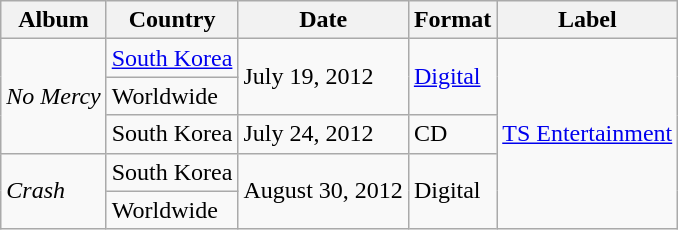<table class="wikitable">
<tr>
<th>Album</th>
<th>Country</th>
<th>Date</th>
<th>Format</th>
<th>Label</th>
</tr>
<tr>
<td rowspan="3"><em>No Mercy</em></td>
<td rowspan="1"><a href='#'>South Korea</a></td>
<td rowspan="2">July 19, 2012</td>
<td rowspan="2"><a href='#'>Digital</a></td>
<td rowspan="5"><a href='#'>TS Entertainment</a></td>
</tr>
<tr>
<td rowspan="1">Worldwide</td>
</tr>
<tr>
<td rowspan="1">South Korea</td>
<td rowspan="1">July 24, 2012</td>
<td>CD</td>
</tr>
<tr>
<td rowspan="2"><em>Crash</em></td>
<td rowspan="1">South Korea</td>
<td rowspan="2">August 30, 2012</td>
<td rowspan="2">Digital</td>
</tr>
<tr>
<td rowspan="1">Worldwide</td>
</tr>
</table>
